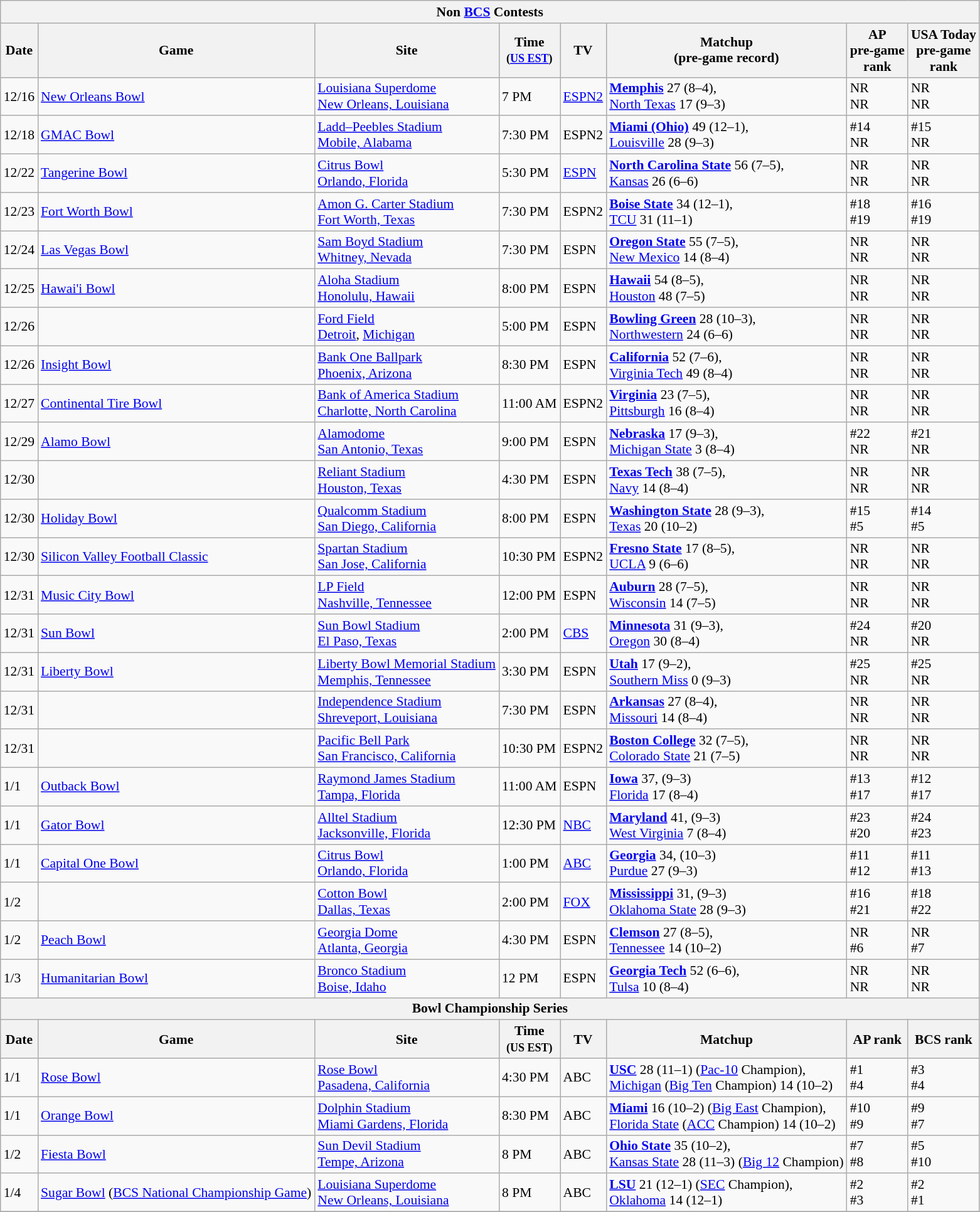<table class="wikitable" style="font-size:90%;">
<tr>
<th colspan="9">Non <a href='#'>BCS</a> Contests</th>
</tr>
<tr>
<th>Date</th>
<th>Game</th>
<th>Site</th>
<th>Time<br><small>(<a href='#'>US EST</a>)</small></th>
<th>TV</th>
<th>Matchup<br>(pre-game record)</th>
<th>AP<br>pre-game<br>rank</th>
<th>USA Today<br>pre-game<br>rank</th>
</tr>
<tr>
<td>12/16</td>
<td><a href='#'>New Orleans Bowl</a></td>
<td><a href='#'>Louisiana Superdome</a> <br> <a href='#'>New Orleans, Louisiana</a></td>
<td>7 PM</td>
<td><a href='#'>ESPN2</a></td>
<td><strong><a href='#'>Memphis</a></strong> 27 (8–4),<br><a href='#'>North Texas</a> 17 (9–3)</td>
<td>NR<br>NR</td>
<td>NR<br>NR</td>
</tr>
<tr>
<td>12/18</td>
<td><a href='#'>GMAC Bowl</a></td>
<td><a href='#'>Ladd–Peebles Stadium</a> <br> <a href='#'>Mobile, Alabama</a></td>
<td>7:30 PM</td>
<td>ESPN2</td>
<td><strong><a href='#'>Miami (Ohio)</a></strong> 49 (12–1),<br><a href='#'>Louisville</a> 28 (9–3)</td>
<td>#14<br>NR</td>
<td>#15<br>NR</td>
</tr>
<tr>
<td>12/22</td>
<td><a href='#'>Tangerine Bowl</a></td>
<td><a href='#'>Citrus Bowl</a> <br> <a href='#'>Orlando, Florida</a></td>
<td>5:30 PM</td>
<td><a href='#'>ESPN</a></td>
<td><strong><a href='#'>North Carolina State</a></strong> 56 (7–5),<br><a href='#'>Kansas</a> 26 (6–6)</td>
<td>NR<br>NR</td>
<td>NR<br>NR</td>
</tr>
<tr>
<td>12/23</td>
<td><a href='#'>Fort Worth Bowl</a></td>
<td><a href='#'>Amon G. Carter Stadium</a> <br> <a href='#'>Fort Worth, Texas</a></td>
<td>7:30 PM</td>
<td>ESPN2</td>
<td><strong><a href='#'>Boise State</a></strong> 34 (12–1),<br><a href='#'>TCU</a> 31 (11–1)</td>
<td>#18<br>#19</td>
<td>#16<br>#19</td>
</tr>
<tr>
<td>12/24</td>
<td><a href='#'>Las Vegas Bowl</a></td>
<td><a href='#'>Sam Boyd Stadium</a> <br> <a href='#'>Whitney, Nevada</a></td>
<td>7:30 PM</td>
<td>ESPN</td>
<td><strong><a href='#'>Oregon State</a></strong> 55 (7–5),<br><a href='#'>New Mexico</a> 14 (8–4)</td>
<td>NR<br>NR</td>
<td>NR<br>NR</td>
</tr>
<tr>
<td>12/25</td>
<td><a href='#'>Hawai'i Bowl</a></td>
<td><a href='#'>Aloha Stadium</a> <br> <a href='#'>Honolulu, Hawaii</a></td>
<td>8:00 PM</td>
<td>ESPN</td>
<td><strong><a href='#'>Hawaii</a></strong> 54 (8–5),<br><a href='#'>Houston</a> 48 (7–5)</td>
<td>NR<br>NR</td>
<td>NR<br>NR</td>
</tr>
<tr>
<td>12/26</td>
<td></td>
<td><a href='#'>Ford Field</a> <br> <a href='#'>Detroit</a>, <a href='#'>Michigan</a></td>
<td>5:00 PM</td>
<td>ESPN</td>
<td><strong><a href='#'>Bowling Green</a></strong> 28 (10–3),<br><a href='#'>Northwestern</a> 24 (6–6)</td>
<td>NR<br>NR</td>
<td>NR<br>NR</td>
</tr>
<tr>
<td>12/26</td>
<td><a href='#'>Insight Bowl</a></td>
<td><a href='#'>Bank One Ballpark</a> <br> <a href='#'>Phoenix, Arizona</a></td>
<td>8:30 PM</td>
<td>ESPN</td>
<td><strong><a href='#'>California</a></strong> 52 (7–6),<br><a href='#'>Virginia Tech</a> 49 (8–4)</td>
<td>NR<br>NR</td>
<td>NR<br>NR</td>
</tr>
<tr>
<td>12/27</td>
<td><a href='#'>Continental Tire Bowl</a></td>
<td><a href='#'>Bank of America Stadium</a> <br> <a href='#'>Charlotte, North Carolina</a></td>
<td>11:00 AM</td>
<td>ESPN2</td>
<td><strong><a href='#'>Virginia</a></strong> 23 (7–5),<br><a href='#'>Pittsburgh</a> 16 (8–4)</td>
<td>NR<br>NR</td>
<td>NR<br>NR</td>
</tr>
<tr>
<td>12/29</td>
<td><a href='#'>Alamo Bowl</a></td>
<td><a href='#'>Alamodome</a> <br> <a href='#'>San Antonio, Texas</a></td>
<td>9:00 PM</td>
<td>ESPN</td>
<td><strong><a href='#'>Nebraska</a></strong> 17 (9–3),<br><a href='#'>Michigan State</a> 3 (8–4)</td>
<td>#22<br>NR</td>
<td>#21<br>NR</td>
</tr>
<tr>
<td>12/30</td>
<td></td>
<td><a href='#'>Reliant Stadium</a> <br> <a href='#'>Houston, Texas</a></td>
<td>4:30 PM</td>
<td>ESPN</td>
<td><strong><a href='#'>Texas Tech</a></strong> 38 (7–5),<br><a href='#'>Navy</a> 14 (8–4)</td>
<td>NR<br>NR</td>
<td>NR<br>NR</td>
</tr>
<tr>
<td>12/30</td>
<td><a href='#'>Holiday Bowl</a></td>
<td><a href='#'>Qualcomm Stadium</a> <br> <a href='#'>San Diego, California</a></td>
<td>8:00 PM</td>
<td>ESPN</td>
<td><strong><a href='#'>Washington State</a></strong> 28 (9–3),<br><a href='#'>Texas</a> 20 (10–2)</td>
<td>#15<br>#5</td>
<td>#14<br>#5</td>
</tr>
<tr>
<td>12/30</td>
<td><a href='#'>Silicon Valley Football Classic</a></td>
<td><a href='#'>Spartan Stadium</a> <br> <a href='#'>San Jose, California</a></td>
<td>10:30 PM</td>
<td>ESPN2</td>
<td><strong><a href='#'>Fresno State</a></strong> 17 (8–5),<br><a href='#'>UCLA</a> 9 (6–6)</td>
<td>NR<br>NR</td>
<td>NR<br>NR</td>
</tr>
<tr>
<td>12/31</td>
<td><a href='#'>Music City Bowl</a></td>
<td><a href='#'>LP Field</a> <br> <a href='#'>Nashville, Tennessee</a></td>
<td>12:00 PM</td>
<td>ESPN</td>
<td><strong><a href='#'>Auburn</a></strong> 28 (7–5),<br><a href='#'>Wisconsin</a> 14 (7–5)</td>
<td>NR<br>NR</td>
<td>NR<br>NR</td>
</tr>
<tr>
<td>12/31</td>
<td><a href='#'>Sun Bowl</a></td>
<td><a href='#'>Sun Bowl Stadium</a> <br> <a href='#'>El Paso, Texas</a></td>
<td>2:00 PM</td>
<td><a href='#'>CBS</a></td>
<td><strong><a href='#'>Minnesota</a></strong> 31 (9–3),<br><a href='#'>Oregon</a> 30 (8–4)</td>
<td>#24<br>NR</td>
<td>#20<br>NR</td>
</tr>
<tr>
<td>12/31</td>
<td><a href='#'>Liberty Bowl</a></td>
<td><a href='#'>Liberty Bowl Memorial Stadium</a> <br> <a href='#'>Memphis, Tennessee</a></td>
<td>3:30 PM</td>
<td>ESPN</td>
<td><strong><a href='#'>Utah</a></strong> 17 (9–2),<br><a href='#'>Southern Miss</a> 0 (9–3)</td>
<td>#25<br>NR</td>
<td>#25<br>NR</td>
</tr>
<tr>
<td>12/31</td>
<td></td>
<td><a href='#'>Independence Stadium</a> <br> <a href='#'>Shreveport, Louisiana</a></td>
<td>7:30 PM</td>
<td>ESPN</td>
<td><strong><a href='#'>Arkansas</a></strong> 27 (8–4),<br><a href='#'>Missouri</a> 14 (8–4)</td>
<td>NR<br>NR</td>
<td>NR<br>NR</td>
</tr>
<tr>
<td>12/31</td>
<td></td>
<td><a href='#'>Pacific Bell Park</a> <br> <a href='#'>San Francisco, California</a></td>
<td>10:30 PM</td>
<td>ESPN2</td>
<td><strong><a href='#'>Boston College</a></strong> 32 (7–5),<br><a href='#'>Colorado State</a> 21 (7–5)</td>
<td>NR<br>NR</td>
<td>NR<br>NR</td>
</tr>
<tr>
<td>1/1</td>
<td><a href='#'>Outback Bowl</a></td>
<td><a href='#'>Raymond James Stadium</a> <br> <a href='#'>Tampa, Florida</a></td>
<td>11:00 AM</td>
<td>ESPN</td>
<td><strong><a href='#'>Iowa</a></strong> 37, (9–3)<br><a href='#'>Florida</a> 17 (8–4)</td>
<td>#13<br>#17</td>
<td>#12<br>#17</td>
</tr>
<tr>
<td>1/1</td>
<td><a href='#'>Gator Bowl</a></td>
<td><a href='#'>Alltel Stadium</a> <br> <a href='#'>Jacksonville, Florida</a></td>
<td>12:30 PM</td>
<td><a href='#'>NBC</a></td>
<td><strong><a href='#'>Maryland</a></strong> 41, (9–3)<br><a href='#'>West Virginia</a> 7 (8–4)</td>
<td>#23<br>#20</td>
<td>#24<br>#23</td>
</tr>
<tr>
<td>1/1</td>
<td><a href='#'>Capital One Bowl</a></td>
<td><a href='#'>Citrus Bowl</a> <br> <a href='#'>Orlando, Florida</a></td>
<td>1:00 PM</td>
<td><a href='#'>ABC</a></td>
<td><strong><a href='#'>Georgia</a></strong> 34, (10–3)<br><a href='#'>Purdue</a> 27 (9–3)</td>
<td>#11<br>#12</td>
<td>#11<br>#13</td>
</tr>
<tr>
<td>1/2</td>
<td></td>
<td><a href='#'>Cotton Bowl</a> <br> <a href='#'>Dallas, Texas</a></td>
<td>2:00 PM</td>
<td><a href='#'>FOX</a></td>
<td><strong><a href='#'>Mississippi</a></strong> 31, (9–3)<br><a href='#'>Oklahoma State</a> 28 (9–3)</td>
<td>#16<br>#21</td>
<td>#18<br>#22</td>
</tr>
<tr>
<td>1/2</td>
<td><a href='#'>Peach Bowl</a></td>
<td><a href='#'>Georgia Dome</a> <br> <a href='#'>Atlanta, Georgia</a></td>
<td>4:30 PM</td>
<td>ESPN</td>
<td><strong><a href='#'>Clemson</a></strong> 27 (8–5),<br><a href='#'>Tennessee</a> 14 (10–2)</td>
<td>NR<br>#6</td>
<td>NR<br>#7</td>
</tr>
<tr>
<td>1/3</td>
<td><a href='#'>Humanitarian Bowl</a></td>
<td><a href='#'>Bronco Stadium</a> <br> <a href='#'>Boise, Idaho</a></td>
<td>12 PM</td>
<td>ESPN</td>
<td><strong><a href='#'>Georgia Tech</a></strong> 52 (6–6),<br><a href='#'>Tulsa</a> 10 (8–4)</td>
<td>NR<br>NR</td>
<td>NR<br>NR</td>
</tr>
<tr>
<th colspan="9">Bowl Championship Series</th>
</tr>
<tr>
<th>Date</th>
<th>Game</th>
<th>Site</th>
<th>Time<br><small>(US EST)</small></th>
<th>TV</th>
<th>Matchup</th>
<th>AP rank</th>
<th>BCS rank</th>
</tr>
<tr>
<td>1/1</td>
<td><a href='#'>Rose Bowl</a></td>
<td><a href='#'>Rose Bowl</a> <br> <a href='#'>Pasadena, California</a></td>
<td>4:30 PM</td>
<td>ABC</td>
<td><strong><a href='#'>USC</a></strong> 28 (11–1) (<a href='#'>Pac-10</a> Champion),<br><a href='#'>Michigan</a> (<a href='#'>Big Ten</a> Champion) 14 (10–2)</td>
<td>#1<br>#4</td>
<td>#3<br>#4</td>
</tr>
<tr>
<td>1/1</td>
<td><a href='#'>Orange Bowl</a></td>
<td><a href='#'>Dolphin Stadium</a> <br> <a href='#'>Miami Gardens, Florida</a></td>
<td>8:30 PM</td>
<td>ABC</td>
<td><strong><a href='#'>Miami</a></strong> 16 (10–2) (<a href='#'>Big East</a> Champion),<br><a href='#'>Florida State</a> (<a href='#'>ACC</a> Champion) 14 (10–2)</td>
<td>#10<br>#9</td>
<td>#9<br>#7</td>
</tr>
<tr>
<td>1/2</td>
<td><a href='#'>Fiesta Bowl</a></td>
<td><a href='#'>Sun Devil Stadium</a> <br> <a href='#'>Tempe, Arizona</a></td>
<td>8 PM</td>
<td>ABC</td>
<td><strong><a href='#'>Ohio State</a></strong> 35 (10–2),<br><a href='#'>Kansas State</a> 28 (11–3) (<a href='#'>Big 12</a> Champion)</td>
<td>#7<br>#8</td>
<td>#5<br>#10</td>
</tr>
<tr>
<td>1/4</td>
<td><a href='#'>Sugar Bowl</a> (<a href='#'>BCS National Championship Game</a>)</td>
<td><a href='#'>Louisiana Superdome</a> <br> <a href='#'>New Orleans, Louisiana</a></td>
<td>8 PM</td>
<td>ABC</td>
<td><strong><a href='#'>LSU</a></strong> 21 (12–1) (<a href='#'>SEC</a> Champion),<br><a href='#'>Oklahoma</a> 14 (12–1)</td>
<td>#2<br>#3</td>
<td>#2<br>#1</td>
</tr>
<tr>
</tr>
</table>
